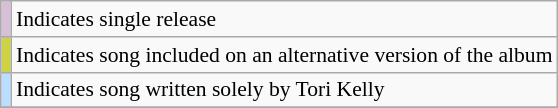<table class="wikitable sortable plainrowheaders" style="font-size:90%;">
<tr>
<td style="background-color:#D8BFD8"> </td>
<td>Indicates single release</td>
</tr>
<tr>
<td style="background-color:#ced343"> </td>
<td>Indicates song included on an alternative version of the album</td>
</tr>
<tr>
<td style="background-color:#bbddff"></td>
<td>Indicates song written solely by Tori Kelly</td>
</tr>
<tr>
</tr>
</table>
